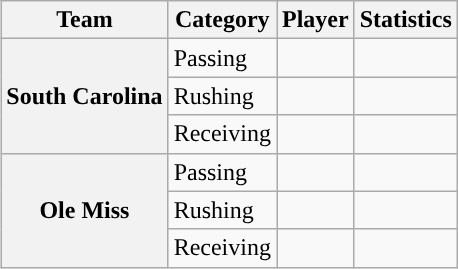<table class="wikitable" style="float:right">
<tr>
<th>Team</th>
<th>Category</th>
<th>Player</th>
<th>Statistics</th>
</tr>
<tr>
<th rowspan=3>South Carolina</th>
<td>Passing</td>
<td></td>
<td></td>
</tr>
<tr>
<td>Rushing</td>
<td></td>
<td></td>
</tr>
<tr>
<td>Receiving</td>
<td></td>
<td></td>
</tr>
<tr>
<th rowspan=3>Ole Miss</th>
<td>Passing</td>
<td></td>
<td></td>
</tr>
<tr>
<td>Rushing</td>
<td></td>
<td></td>
</tr>
<tr>
<td>Receiving</td>
<td></td>
<td></td>
</tr>
</table>
